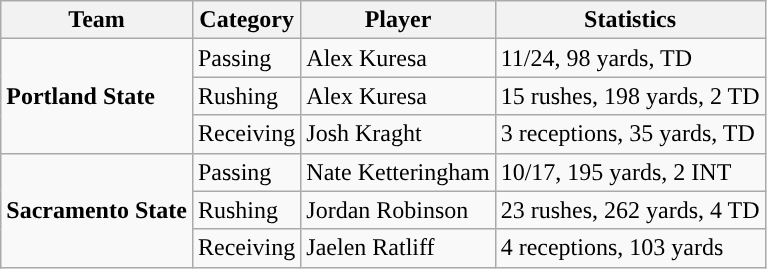<table class="wikitable" style="float: left;">
<tr>
<th>Team</th>
<th>Category</th>
<th>Player</th>
<th>Statistics</th>
</tr>
<tr>
<td rowspan=3><strong>Portland State</strong></td>
<td>Passing</td>
<td>Alex Kuresa</td>
<td>11/24, 98 yards, TD</td>
</tr>
<tr>
<td>Rushing</td>
<td>Alex Kuresa</td>
<td>15 rushes, 198 yards, 2 TD</td>
</tr>
<tr>
<td>Receiving</td>
<td>Josh Kraght</td>
<td>3 receptions, 35 yards, TD</td>
</tr>
<tr>
<td rowspan=3><strong>Sacramento State</strong></td>
<td>Passing</td>
<td>Nate Ketteringham</td>
<td>10/17, 195 yards, 2 INT</td>
</tr>
<tr>
<td>Rushing</td>
<td>Jordan Robinson</td>
<td>23 rushes, 262 yards, 4 TD</td>
</tr>
<tr>
<td>Receiving</td>
<td>Jaelen Ratliff</td>
<td>4 receptions, 103 yards</td>
</tr>
</table>
